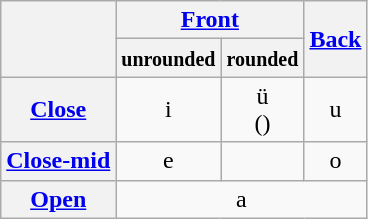<table class="wikitable">
<tr>
<th rowspan=2 colspan=2> </th>
<th colspan=2><a href='#'>Front</a></th>
<th rowspan=2><a href='#'>Back</a></th>
</tr>
<tr>
<th><small>unrounded</small></th>
<th><small>rounded</small></th>
</tr>
<tr class=nounderlines align=center>
<th colspan=2><a href='#'>Close</a></th>
<td>i<br></td>
<td>ü<br>()</td>
<td>u<br></td>
</tr>
<tr class=nounderlines align=center>
<th colspan=2><a href='#'>Close-mid</a></th>
<td>e<br></td>
<td> </td>
<td>o<br></td>
</tr>
<tr class=nounderlines align=center>
<th colspan=2><a href='#'>Open</a></th>
<td colspan=4>a<br></td>
</tr>
</table>
